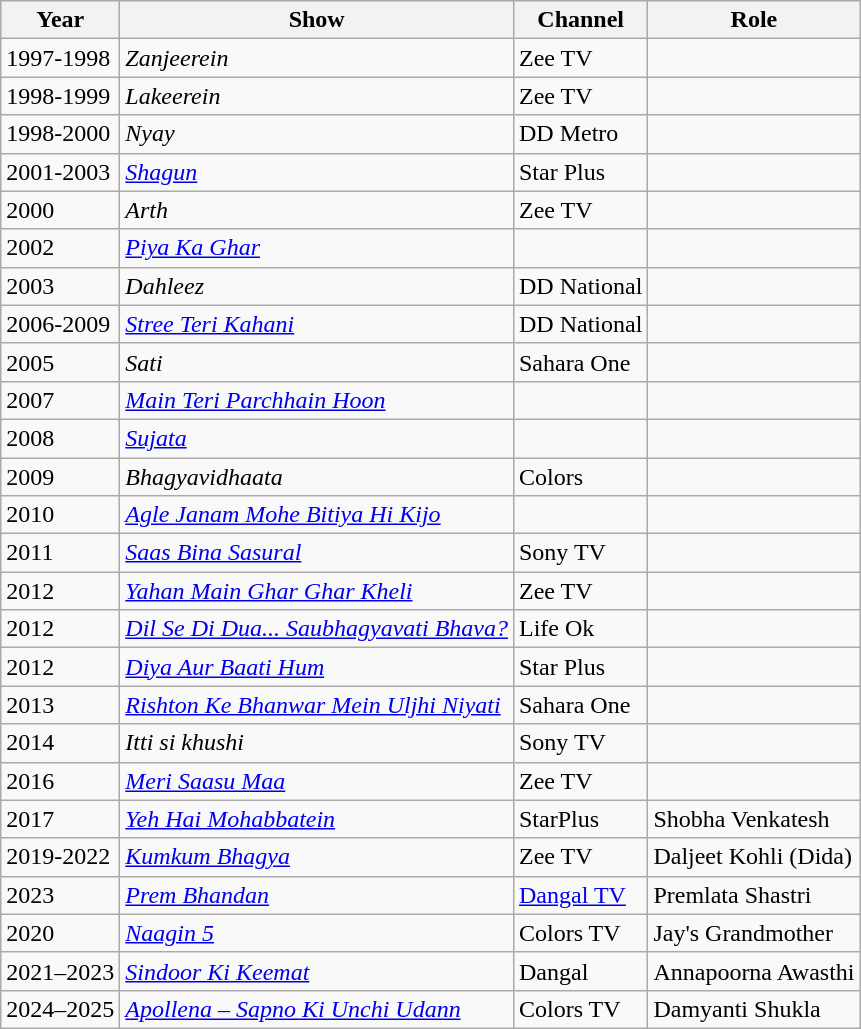<table class="wikitable">
<tr>
<th>Year</th>
<th>Show</th>
<th>Channel</th>
<th>Role</th>
</tr>
<tr>
<td>1997-1998</td>
<td><em>Zanjeerein</em></td>
<td>Zee TV</td>
<td></td>
</tr>
<tr>
<td>1998-1999</td>
<td><em>Lakeerein</em></td>
<td>Zee TV</td>
<td></td>
</tr>
<tr>
<td>1998-2000</td>
<td><em>Nyay</em></td>
<td>DD Metro</td>
<td></td>
</tr>
<tr>
<td>2001-2003</td>
<td><em><a href='#'>Shagun</a></em></td>
<td>Star Plus</td>
<td></td>
</tr>
<tr>
<td>2000</td>
<td><em>Arth</em></td>
<td>Zee TV</td>
<td></td>
</tr>
<tr>
<td>2002</td>
<td><a href='#'><em>Piya Ka Ghar</em></a></td>
<td></td>
<td></td>
</tr>
<tr>
<td>2003</td>
<td><em>Dahleez</em></td>
<td>DD National</td>
<td></td>
</tr>
<tr>
<td>2006-2009</td>
<td><em><a href='#'>Stree Teri Kahani</a></em></td>
<td>DD National</td>
<td></td>
</tr>
<tr>
<td>2005</td>
<td><em>Sati</em></td>
<td>Sahara One</td>
<td></td>
</tr>
<tr>
<td>2007</td>
<td><em><a href='#'>Main Teri Parchhain Hoon</a></em></td>
<td></td>
<td></td>
</tr>
<tr>
<td>2008</td>
<td><a href='#'><em>Sujata</em></a></td>
<td></td>
<td></td>
</tr>
<tr>
<td>2009</td>
<td><em>Bhagyavidhaata</em></td>
<td>Colors</td>
<td></td>
</tr>
<tr>
<td>2010</td>
<td><em><a href='#'>Agle Janam Mohe Bitiya Hi Kijo</a></em></td>
<td></td>
<td></td>
</tr>
<tr>
<td>2011</td>
<td><em><a href='#'>Saas Bina Sasural</a></em></td>
<td>Sony TV</td>
<td></td>
</tr>
<tr>
<td>2012</td>
<td><em><a href='#'>Yahan Main Ghar Ghar Kheli</a></em></td>
<td>Zee TV</td>
<td></td>
</tr>
<tr>
<td>2012</td>
<td><em><a href='#'>Dil Se Di Dua... Saubhagyavati Bhava?</a></em></td>
<td>Life Ok</td>
<td></td>
</tr>
<tr>
<td>2012</td>
<td><em><a href='#'>Diya Aur Baati Hum</a></em></td>
<td>Star Plus</td>
<td></td>
</tr>
<tr>
<td>2013</td>
<td><em><a href='#'>Rishton Ke Bhanwar Mein Uljhi Niyati</a></em></td>
<td>Sahara One</td>
<td></td>
</tr>
<tr>
<td>2014</td>
<td><em>Itti si khushi</em></td>
<td>Sony TV</td>
<td></td>
</tr>
<tr>
<td>2016</td>
<td><em><a href='#'>Meri Saasu Maa</a></em></td>
<td>Zee TV</td>
<td></td>
</tr>
<tr>
<td>2017</td>
<td><em><a href='#'>Yeh Hai Mohabbatein</a></em></td>
<td>StarPlus</td>
<td>Shobha Venkatesh</td>
</tr>
<tr>
<td>2019-2022</td>
<td><em><a href='#'>Kumkum Bhagya</a></em></td>
<td>Zee TV</td>
<td>Daljeet Kohli (Dida)</td>
</tr>
<tr>
<td>2023</td>
<td><a href='#'><em>Prem Bhandan</em></a></td>
<td><a href='#'>Dangal TV</a></td>
<td>Premlata Shastri</td>
</tr>
<tr>
<td>2020</td>
<td><a href='#'><em>Naagin 5</em></a></td>
<td>Colors TV</td>
<td>Jay's Grandmother</td>
</tr>
<tr>
<td>2021–2023</td>
<td><em><a href='#'>Sindoor Ki Keemat</a></em></td>
<td>Dangal</td>
<td>Annapoorna Awasthi</td>
</tr>
<tr>
<td>2024–2025</td>
<td><em><a href='#'>Apollena – Sapno Ki Unchi Udann</a></em></td>
<td>Colors TV</td>
<td>Damyanti Shukla</td>
</tr>
</table>
